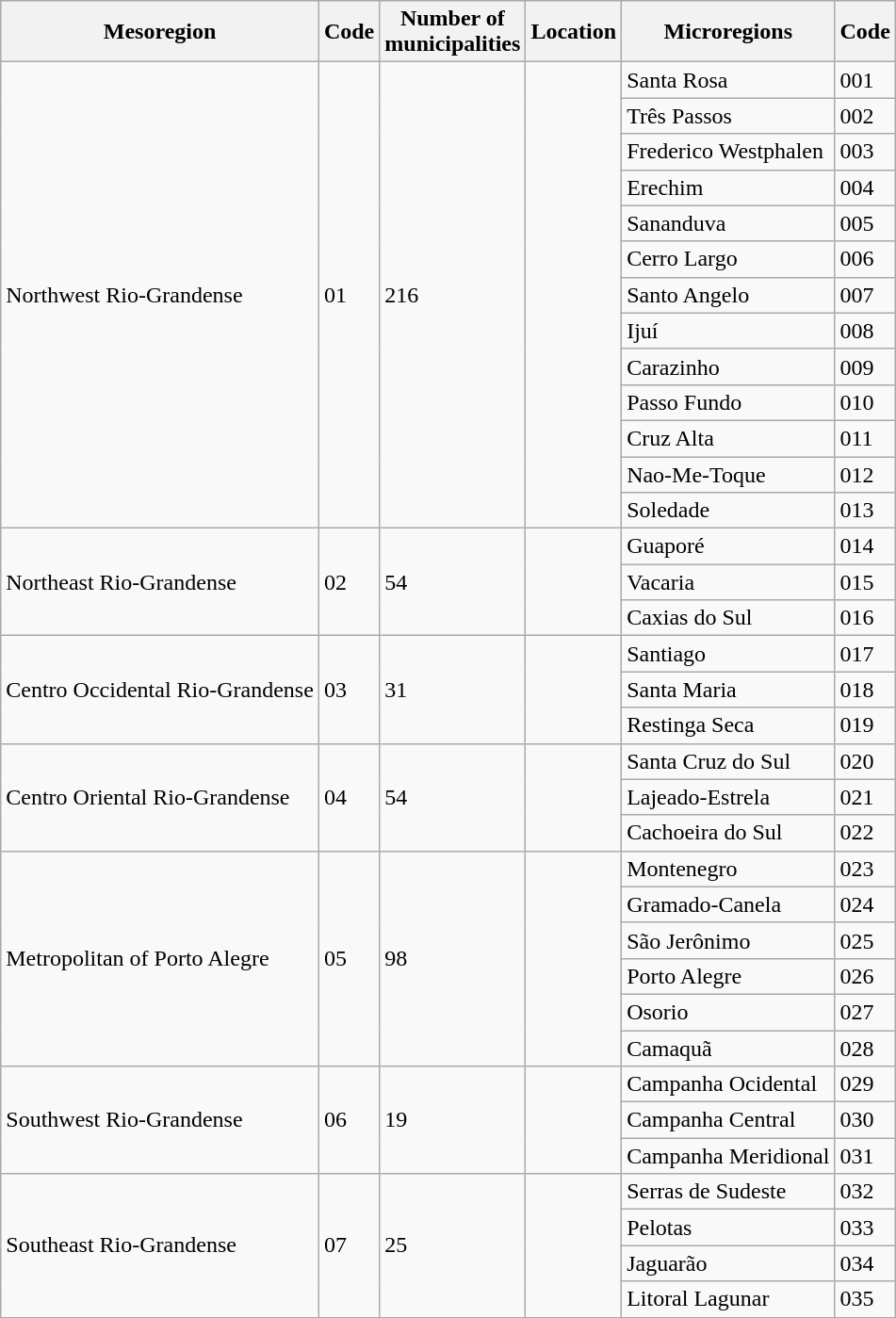<table class="wikitable sortable">
<tr>
<th>Mesoregion</th>
<th>Code</th>
<th>Number of<br>municipalities</th>
<th>Location</th>
<th>Microregions</th>
<th>Code</th>
</tr>
<tr>
<td rowspan="13">Northwest Rio-Grandense</td>
<td rowspan="13">01</td>
<td rowspan="13">216</td>
<td rowspan="13"></td>
<td>Santa Rosa</td>
<td>001</td>
</tr>
<tr>
<td>Três Passos</td>
<td>002</td>
</tr>
<tr>
<td>Frederico Westphalen</td>
<td>003</td>
</tr>
<tr>
<td>Erechim</td>
<td>004</td>
</tr>
<tr>
<td>Sananduva</td>
<td>005</td>
</tr>
<tr>
<td>Cerro Largo</td>
<td>006</td>
</tr>
<tr>
<td>Santo Angelo</td>
<td>007</td>
</tr>
<tr>
<td>Ijuí</td>
<td>008</td>
</tr>
<tr>
<td>Carazinho</td>
<td>009</td>
</tr>
<tr>
<td>Passo Fundo</td>
<td>010</td>
</tr>
<tr>
<td>Cruz Alta</td>
<td>011</td>
</tr>
<tr>
<td>Nao-Me-Toque</td>
<td>012</td>
</tr>
<tr>
<td>Soledade</td>
<td>013</td>
</tr>
<tr>
<td rowspan="3">Northeast Rio-Grandense</td>
<td rowspan="3">02</td>
<td rowspan="3">54</td>
<td rowspan="3"></td>
<td>Guaporé</td>
<td>014</td>
</tr>
<tr>
<td>Vacaria</td>
<td>015</td>
</tr>
<tr>
<td>Caxias do Sul</td>
<td>016</td>
</tr>
<tr>
<td rowspan="3">Centro Occidental Rio-Grandense</td>
<td rowspan="3">03</td>
<td rowspan="3">31</td>
<td rowspan="3"></td>
<td>Santiago</td>
<td>017</td>
</tr>
<tr>
<td>Santa Maria</td>
<td>018</td>
</tr>
<tr>
<td>Restinga Seca</td>
<td>019</td>
</tr>
<tr>
<td rowspan="3">Centro Oriental Rio-Grandense</td>
<td rowspan="3">04</td>
<td rowspan="3">54</td>
<td rowspan="3"></td>
<td>Santa Cruz do Sul</td>
<td>020</td>
</tr>
<tr>
<td>Lajeado-Estrela</td>
<td>021</td>
</tr>
<tr>
<td>Cachoeira do Sul</td>
<td>022</td>
</tr>
<tr>
<td rowspan="6">Metropolitan of Porto Alegre</td>
<td rowspan="6">05</td>
<td rowspan="6">98</td>
<td rowspan="6"></td>
<td>Montenegro</td>
<td>023</td>
</tr>
<tr>
<td>Gramado-Canela</td>
<td>024</td>
</tr>
<tr>
<td>São Jerônimo</td>
<td>025</td>
</tr>
<tr>
<td>Porto Alegre</td>
<td>026</td>
</tr>
<tr>
<td>Osorio</td>
<td>027</td>
</tr>
<tr>
<td>Camaquã</td>
<td>028</td>
</tr>
<tr>
<td rowspan="3">Southwest Rio-Grandense</td>
<td rowspan="3">06</td>
<td rowspan="3">19</td>
<td rowspan="3"></td>
<td>Campanha Ocidental</td>
<td>029</td>
</tr>
<tr>
<td>Campanha Central</td>
<td>030</td>
</tr>
<tr>
<td>Campanha Meridional</td>
<td>031</td>
</tr>
<tr>
<td rowspan="4">Southeast Rio-Grandense</td>
<td rowspan="4">07</td>
<td rowspan="4">25</td>
<td rowspan="4"></td>
<td>Serras de Sudeste</td>
<td>032</td>
</tr>
<tr>
<td>Pelotas</td>
<td>033</td>
</tr>
<tr>
<td>Jaguarão</td>
<td>034</td>
</tr>
<tr>
<td>Litoral Lagunar</td>
<td>035</td>
</tr>
<tr>
</tr>
</table>
